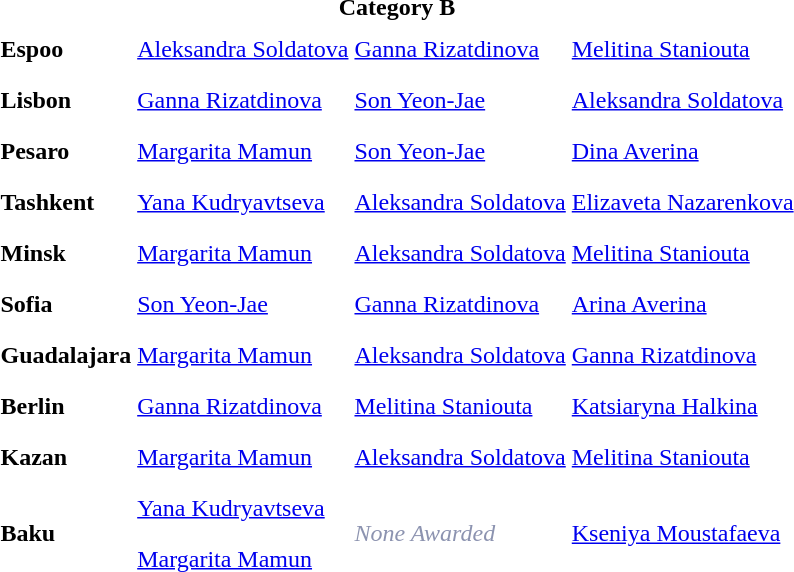<table>
<tr>
<td colspan="4" style="text-align:center;"><strong>Category B</strong></td>
</tr>
<tr>
<th scope=row style="text-align:left">Espoo</th>
<td style="height:30px;"> <a href='#'>Aleksandra Soldatova</a></td>
<td style="height:30px;"> <a href='#'>Ganna Rizatdinova</a></td>
<td style="height:30px;"> <a href='#'>Melitina Staniouta</a></td>
</tr>
<tr>
<th scope=row style="text-align:left">Lisbon</th>
<td style="height:30px;"> <a href='#'>Ganna Rizatdinova</a></td>
<td style="height:30px;"> <a href='#'>Son Yeon-Jae</a></td>
<td style="height:30px;"> <a href='#'>Aleksandra Soldatova</a></td>
</tr>
<tr>
<th scope=row style="text-align:left">Pesaro</th>
<td style="height:30px;"> <a href='#'>Margarita Mamun</a></td>
<td style="height:30px;"> <a href='#'>Son Yeon-Jae</a></td>
<td style="height:30px;"> <a href='#'>Dina Averina</a></td>
</tr>
<tr>
<th scope=row style="text-align:left">Tashkent</th>
<td style="height:30px;"> <a href='#'>Yana Kudryavtseva</a></td>
<td style="height:30px;"> <a href='#'>Aleksandra Soldatova</a></td>
<td style="height:30px;"> <a href='#'>Elizaveta Nazarenkova</a></td>
</tr>
<tr>
<th scope=row style="text-align:left">Minsk</th>
<td style="height:30px;"> <a href='#'>Margarita Mamun</a></td>
<td style="height:30px;"> <a href='#'>Aleksandra Soldatova</a></td>
<td style="height:30px;"> <a href='#'>Melitina Staniouta</a></td>
</tr>
<tr>
<th scope=row style="text-align:left">Sofia</th>
<td style="height:30px;"> <a href='#'>Son Yeon-Jae</a></td>
<td style="height:30px;"> <a href='#'>Ganna Rizatdinova</a></td>
<td style="height:30px;"> <a href='#'>Arina Averina</a></td>
</tr>
<tr>
<th scope=row style="text-align:left">Guadalajara</th>
<td style="height:30px;"> <a href='#'>Margarita Mamun</a></td>
<td style="height:30px;"> <a href='#'>Aleksandra Soldatova</a></td>
<td style="height:30px;"> <a href='#'>Ganna Rizatdinova</a></td>
</tr>
<tr>
<th scope=row style="text-align:left">Berlin</th>
<td style="height:30px;"> <a href='#'>Ganna Rizatdinova</a></td>
<td style="height:30px;"> <a href='#'>Melitina Staniouta</a></td>
<td style="height:30px;"> <a href='#'>Katsiaryna Halkina</a></td>
</tr>
<tr>
<th scope=row style="text-align:left">Kazan</th>
<td style="height:30px;"> <a href='#'>Margarita Mamun</a></td>
<td style="height:30px;"> <a href='#'>Aleksandra Soldatova</a></td>
<td style="height:30px;"> <a href='#'>Melitina Staniouta</a></td>
</tr>
<tr>
<th rowspan=2 scope=row style="text-align:left">Baku</th>
<td style="height:30px;"> <a href='#'>Yana Kudryavtseva</a></td>
<td rowspan=2 style=color:#8c93b0><em>None Awarded</em></td>
<td rowspan=2> <a href='#'>Kseniya Moustafaeva</a></td>
</tr>
<tr>
<td style="height:30px;"> <a href='#'>Margarita Mamun</a></td>
</tr>
<tr>
</tr>
</table>
